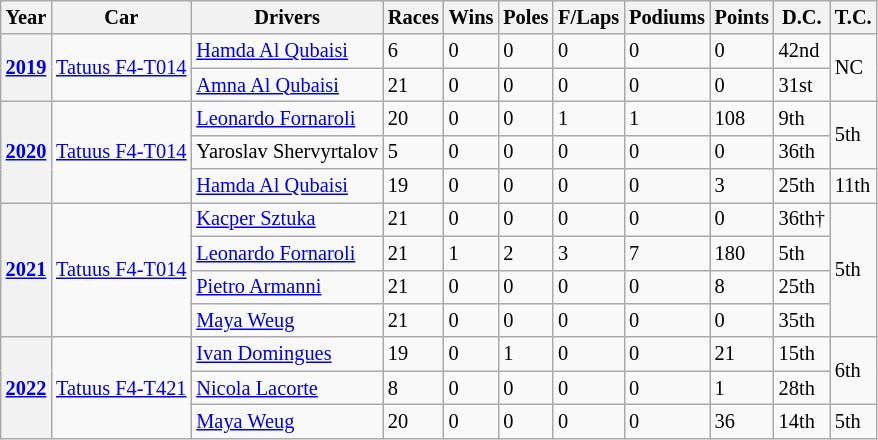<table class="wikitable" style="font-size:85%">
<tr>
<th>Year</th>
<th>Car</th>
<th>Drivers</th>
<th>Races</th>
<th>Wins</th>
<th>Poles</th>
<th>F/Laps</th>
<th>Podiums</th>
<th>Points</th>
<th>D.C.</th>
<th>T.C.</th>
</tr>
<tr>
<th rowspan="2"><a href='#'>2019</a></th>
<td rowspan="2"><a href='#'>Tatuus F4-T014</a></td>
<td> <a href='#'>Hamda Al Qubaisi</a></td>
<td>6</td>
<td>0</td>
<td>0</td>
<td>0</td>
<td>0</td>
<td>0</td>
<td>42nd</td>
<td rowspan="2">NC</td>
</tr>
<tr>
<td> <a href='#'>Amna Al Qubaisi</a></td>
<td>21</td>
<td>0</td>
<td>0</td>
<td>0</td>
<td>0</td>
<td>0</td>
<td>31st</td>
</tr>
<tr>
<th rowspan="3"><a href='#'>2020</a></th>
<td rowspan="3"><a href='#'>Tatuus F4-T014</a></td>
<td> <a href='#'>Leonardo Fornaroli</a></td>
<td>20</td>
<td>0</td>
<td>0</td>
<td>1</td>
<td>1</td>
<td>108</td>
<td>9th</td>
<td rowspan="2">5th</td>
</tr>
<tr>
<td> Yaroslav Shervyrtalov</td>
<td>5</td>
<td>0</td>
<td>0</td>
<td>0</td>
<td>0</td>
<td>0</td>
<td>36th</td>
</tr>
<tr>
<td> <a href='#'>Hamda Al Qubaisi</a></td>
<td>19</td>
<td>0</td>
<td>0</td>
<td>0</td>
<td>0</td>
<td>3</td>
<td>25th</td>
<td>11th</td>
</tr>
<tr>
<th rowspan="4"><a href='#'>2021</a></th>
<td rowspan="4"><a href='#'>Tatuus F4-T014</a></td>
<td> <a href='#'>Kacper Sztuka</a></td>
<td>21</td>
<td>0</td>
<td>0</td>
<td>0</td>
<td>0</td>
<td>0</td>
<td>36th†</td>
<td rowspan="4">5th</td>
</tr>
<tr>
<td> <a href='#'>Leonardo Fornaroli</a></td>
<td>21</td>
<td>1</td>
<td>2</td>
<td>3</td>
<td>7</td>
<td>180</td>
<td>5th</td>
</tr>
<tr>
<td> <a href='#'>Pietro Armanni</a></td>
<td>21</td>
<td>0</td>
<td>0</td>
<td>0</td>
<td>0</td>
<td>8</td>
<td>25th</td>
</tr>
<tr>
<td> <a href='#'>Maya Weug</a></td>
<td>21</td>
<td>0</td>
<td>0</td>
<td>0</td>
<td>0</td>
<td>0</td>
<td>35th</td>
</tr>
<tr>
<th rowspan="3"><a href='#'>2022</a></th>
<td rowspan="3"><a href='#'>Tatuus F4-T421</a></td>
<td> <a href='#'>Ivan Domingues</a></td>
<td>19</td>
<td>0</td>
<td>1</td>
<td>0</td>
<td>0</td>
<td>21</td>
<td>15th</td>
<td rowspan="2">6th</td>
</tr>
<tr>
<td> <a href='#'>Nicola Lacorte</a></td>
<td>8</td>
<td>0</td>
<td>0</td>
<td>0</td>
<td>0</td>
<td>1</td>
<td>28th</td>
</tr>
<tr>
<td> <a href='#'>Maya Weug</a></td>
<td>20</td>
<td>0</td>
<td>0</td>
<td>0</td>
<td>0</td>
<td>36</td>
<td>14th</td>
<td>5th</td>
</tr>
</table>
